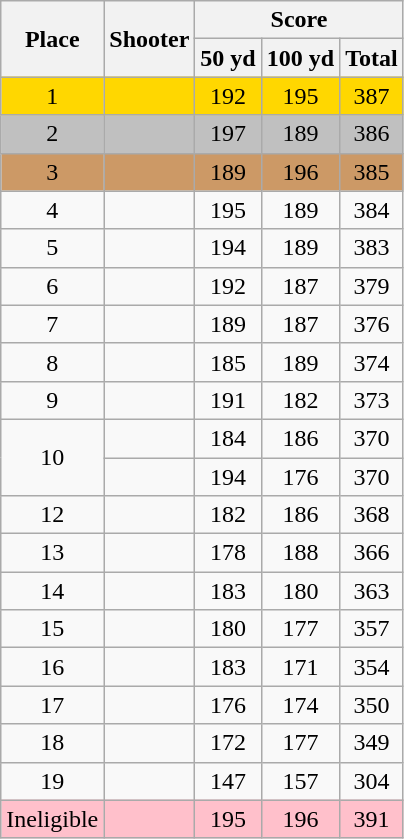<table class=wikitable>
<tr>
<th rowspan=2>Place</th>
<th rowspan=2>Shooter</th>
<th colspan=3>Score</th>
</tr>
<tr>
<th>50 yd</th>
<th>100 yd</th>
<th>Total</th>
</tr>
<tr align=center bgcolor=gold>
<td>1</td>
<td align=left></td>
<td>192</td>
<td>195</td>
<td>387</td>
</tr>
<tr align=center bgcolor=silver>
<td>2</td>
<td align=left></td>
<td>197</td>
<td>189</td>
<td>386</td>
</tr>
<tr align=center bgcolor=cc9966>
<td>3</td>
<td align=left></td>
<td>189</td>
<td>196</td>
<td>385</td>
</tr>
<tr align=center>
<td>4</td>
<td align=left></td>
<td>195</td>
<td>189</td>
<td>384</td>
</tr>
<tr align=center>
<td>5</td>
<td align=left></td>
<td>194</td>
<td>189</td>
<td>383</td>
</tr>
<tr align=center>
<td>6</td>
<td align=left></td>
<td>192</td>
<td>187</td>
<td>379</td>
</tr>
<tr align=center>
<td>7</td>
<td align=left></td>
<td>189</td>
<td>187</td>
<td>376</td>
</tr>
<tr align=center>
<td>8</td>
<td align=left></td>
<td>185</td>
<td>189</td>
<td>374</td>
</tr>
<tr align=center>
<td>9</td>
<td align=left></td>
<td>191</td>
<td>182</td>
<td>373</td>
</tr>
<tr align=center>
<td rowspan=2>10</td>
<td align=left></td>
<td>184</td>
<td>186</td>
<td>370</td>
</tr>
<tr align=center>
<td align=left></td>
<td>194</td>
<td>176</td>
<td>370</td>
</tr>
<tr align=center>
<td>12</td>
<td align=left></td>
<td>182</td>
<td>186</td>
<td>368</td>
</tr>
<tr align=center>
<td>13</td>
<td align=left></td>
<td>178</td>
<td>188</td>
<td>366</td>
</tr>
<tr align=center>
<td>14</td>
<td align=left></td>
<td>183</td>
<td>180</td>
<td>363</td>
</tr>
<tr align=center>
<td>15</td>
<td align=left></td>
<td>180</td>
<td>177</td>
<td>357</td>
</tr>
<tr align=center>
<td>16</td>
<td align=left></td>
<td>183</td>
<td>171</td>
<td>354</td>
</tr>
<tr align=center>
<td>17</td>
<td align=left></td>
<td>176</td>
<td>174</td>
<td>350</td>
</tr>
<tr align=center>
<td>18</td>
<td align=left></td>
<td>172</td>
<td>177</td>
<td>349</td>
</tr>
<tr align=center>
<td>19</td>
<td align=left></td>
<td>147</td>
<td>157</td>
<td>304</td>
</tr>
<tr align=center bgcolor=pink>
<td>Ineligible</td>
<td align=left></td>
<td>195</td>
<td>196</td>
<td>391</td>
</tr>
</table>
